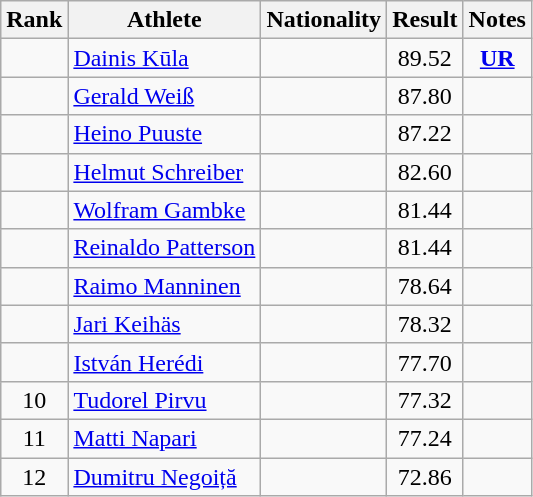<table class="wikitable sortable" style="text-align:center">
<tr>
<th>Rank</th>
<th>Athlete</th>
<th>Nationality</th>
<th>Result</th>
<th>Notes</th>
</tr>
<tr>
<td></td>
<td align=left><a href='#'>Dainis Kūla</a></td>
<td align=left></td>
<td>89.52</td>
<td><strong><a href='#'>UR</a></strong></td>
</tr>
<tr>
<td></td>
<td align=left><a href='#'>Gerald Weiß</a></td>
<td align=left></td>
<td>87.80</td>
<td></td>
</tr>
<tr>
<td></td>
<td align=left><a href='#'>Heino Puuste</a></td>
<td align=left></td>
<td>87.22</td>
<td></td>
</tr>
<tr>
<td></td>
<td align=left><a href='#'>Helmut Schreiber</a></td>
<td align=left></td>
<td>82.60</td>
<td></td>
</tr>
<tr>
<td></td>
<td align=left><a href='#'>Wolfram Gambke</a></td>
<td align=left></td>
<td>81.44</td>
<td></td>
</tr>
<tr>
<td></td>
<td align=left><a href='#'>Reinaldo Patterson</a></td>
<td align=left></td>
<td>81.44</td>
<td></td>
</tr>
<tr>
<td></td>
<td align=left><a href='#'>Raimo Manninen</a></td>
<td align=left></td>
<td>78.64</td>
<td></td>
</tr>
<tr>
<td></td>
<td align=left><a href='#'>Jari Keihäs</a></td>
<td align=left></td>
<td>78.32</td>
<td></td>
</tr>
<tr>
<td></td>
<td align=left><a href='#'>István Herédi</a></td>
<td align=left></td>
<td>77.70</td>
<td></td>
</tr>
<tr>
<td>10</td>
<td align=left><a href='#'>Tudorel Pirvu</a></td>
<td align=left></td>
<td>77.32</td>
<td></td>
</tr>
<tr>
<td>11</td>
<td align=left><a href='#'>Matti Napari</a></td>
<td align=left></td>
<td>77.24</td>
<td></td>
</tr>
<tr>
<td>12</td>
<td align=left><a href='#'>Dumitru Negoiță</a></td>
<td align=left></td>
<td>72.86</td>
<td></td>
</tr>
</table>
